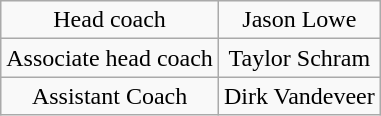<table class="wikitable" style="text-align:center;">
<tr>
<td>Head coach</td>
<td>Jason Lowe</td>
</tr>
<tr>
<td>Associate head coach</td>
<td>Taylor Schram</td>
</tr>
<tr>
<td>Assistant Coach</td>
<td>Dirk Vandeveer</td>
</tr>
</table>
